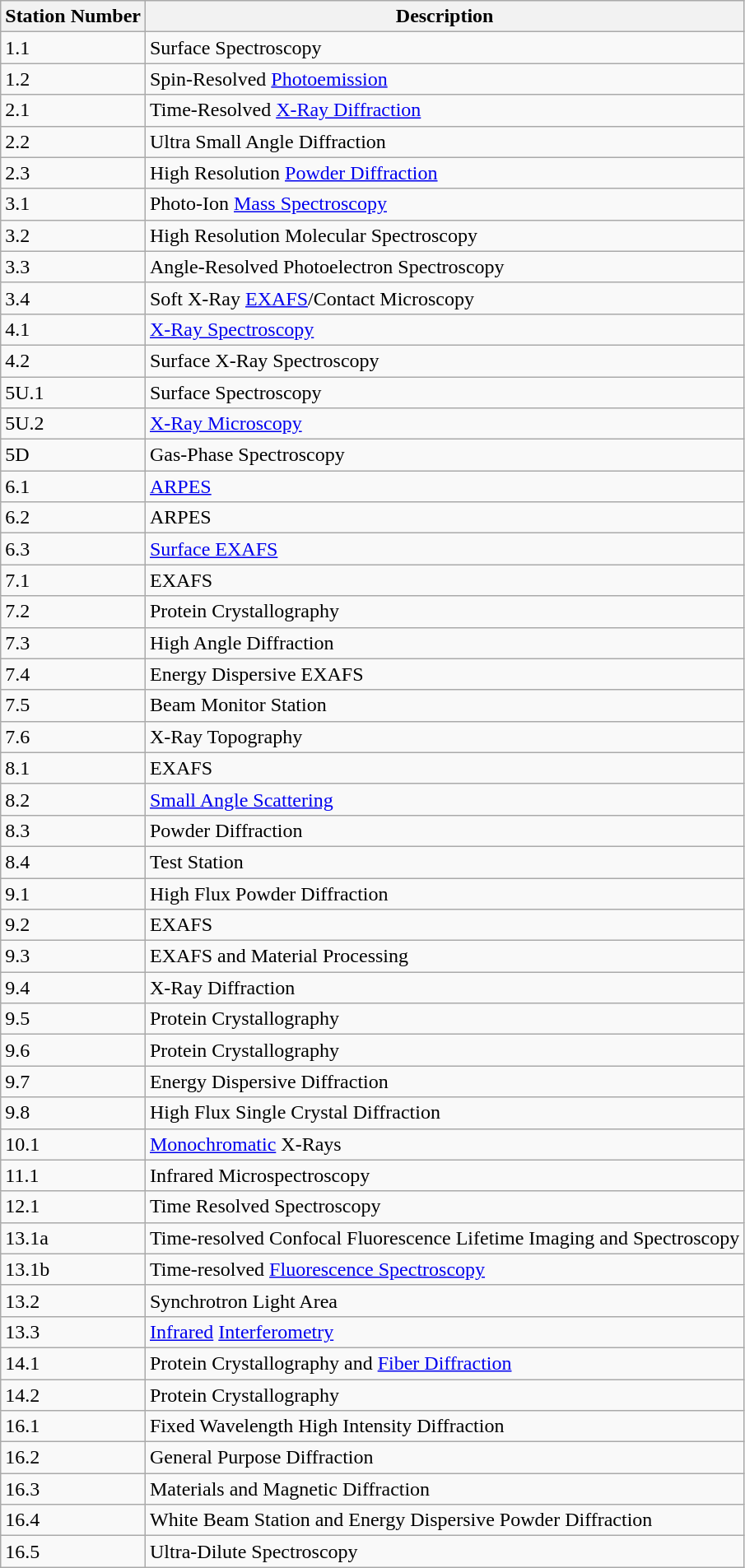<table class="wikitable mw-collapsible">
<tr>
<th>Station Number</th>
<th>Description</th>
</tr>
<tr>
<td>1.1</td>
<td>Surface Spectroscopy</td>
</tr>
<tr>
<td>1.2</td>
<td>Spin-Resolved <a href='#'>Photoemission</a></td>
</tr>
<tr>
<td>2.1</td>
<td>Time-Resolved <a href='#'>X-Ray Diffraction</a></td>
</tr>
<tr>
<td>2.2</td>
<td>Ultra Small Angle Diffraction</td>
</tr>
<tr>
<td>2.3</td>
<td>High Resolution <a href='#'>Powder Diffraction</a></td>
</tr>
<tr>
<td>3.1</td>
<td>Photo-Ion <a href='#'>Mass Spectroscopy</a></td>
</tr>
<tr>
<td>3.2</td>
<td>High Resolution Molecular Spectroscopy</td>
</tr>
<tr>
<td>3.3</td>
<td>Angle-Resolved Photoelectron Spectroscopy</td>
</tr>
<tr>
<td>3.4</td>
<td>Soft X-Ray <a href='#'>EXAFS</a>/Contact Microscopy</td>
</tr>
<tr>
<td>4.1</td>
<td><a href='#'>X-Ray Spectroscopy</a></td>
</tr>
<tr>
<td>4.2</td>
<td>Surface X-Ray Spectroscopy</td>
</tr>
<tr>
<td>5U.1</td>
<td>Surface Spectroscopy</td>
</tr>
<tr>
<td>5U.2</td>
<td><a href='#'>X-Ray Microscopy</a></td>
</tr>
<tr>
<td>5D</td>
<td>Gas-Phase Spectroscopy</td>
</tr>
<tr>
<td>6.1</td>
<td><a href='#'>ARPES</a></td>
</tr>
<tr>
<td>6.2</td>
<td>ARPES</td>
</tr>
<tr>
<td>6.3</td>
<td><a href='#'>Surface EXAFS</a></td>
</tr>
<tr>
<td>7.1</td>
<td>EXAFS</td>
</tr>
<tr>
<td>7.2</td>
<td>Protein Crystallography</td>
</tr>
<tr>
<td>7.3</td>
<td>High Angle Diffraction</td>
</tr>
<tr>
<td>7.4</td>
<td>Energy Dispersive EXAFS</td>
</tr>
<tr>
<td>7.5</td>
<td>Beam Monitor Station</td>
</tr>
<tr>
<td>7.6</td>
<td>X-Ray Topography</td>
</tr>
<tr>
<td>8.1</td>
<td>EXAFS</td>
</tr>
<tr>
<td>8.2</td>
<td><a href='#'>Small Angle Scattering</a></td>
</tr>
<tr>
<td>8.3</td>
<td>Powder Diffraction</td>
</tr>
<tr>
<td>8.4</td>
<td>Test Station</td>
</tr>
<tr>
<td>9.1</td>
<td>High Flux Powder Diffraction</td>
</tr>
<tr>
<td>9.2</td>
<td>EXAFS</td>
</tr>
<tr>
<td>9.3</td>
<td>EXAFS and Material Processing</td>
</tr>
<tr>
<td>9.4</td>
<td>X-Ray Diffraction</td>
</tr>
<tr>
<td>9.5</td>
<td>Protein Crystallography</td>
</tr>
<tr>
<td>9.6</td>
<td>Protein Crystallography</td>
</tr>
<tr>
<td>9.7</td>
<td>Energy Dispersive Diffraction</td>
</tr>
<tr>
<td>9.8</td>
<td>High Flux Single Crystal Diffraction</td>
</tr>
<tr>
<td>10.1</td>
<td><a href='#'>Monochromatic</a> X-Rays</td>
</tr>
<tr>
<td>11.1</td>
<td>Infrared Microspectroscopy</td>
</tr>
<tr>
<td>12.1</td>
<td>Time Resolved Spectroscopy</td>
</tr>
<tr>
<td>13.1a</td>
<td>Time-resolved Confocal Fluorescence Lifetime Imaging and Spectroscopy</td>
</tr>
<tr>
<td>13.1b</td>
<td>Time-resolved <a href='#'>Fluorescence Spectroscopy</a></td>
</tr>
<tr>
<td>13.2</td>
<td>Synchrotron Light Area</td>
</tr>
<tr>
<td>13.3</td>
<td><a href='#'>Infrared</a> <a href='#'>Interferometry</a></td>
</tr>
<tr>
<td>14.1</td>
<td>Protein Crystallography and <a href='#'>Fiber Diffraction</a></td>
</tr>
<tr>
<td>14.2</td>
<td>Protein Crystallography</td>
</tr>
<tr>
<td>16.1</td>
<td>Fixed Wavelength High Intensity Diffraction</td>
</tr>
<tr>
<td>16.2</td>
<td>General Purpose Diffraction</td>
</tr>
<tr>
<td>16.3</td>
<td>Materials and Magnetic Diffraction</td>
</tr>
<tr>
<td>16.4</td>
<td>White Beam Station and Energy Dispersive Powder Diffraction</td>
</tr>
<tr>
<td>16.5</td>
<td>Ultra-Dilute Spectroscopy</td>
</tr>
</table>
